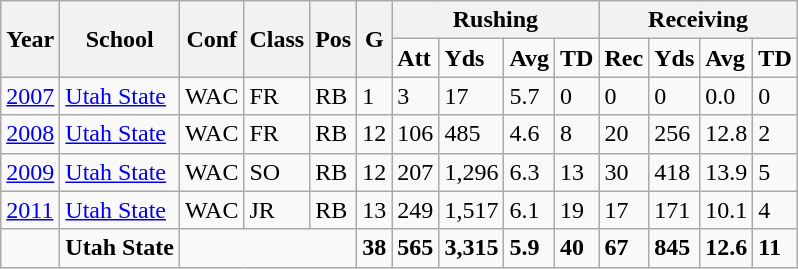<table class="wikitable">
<tr>
<th rowspan="2">Year</th>
<th rowspan="2">School</th>
<th rowspan="2">Conf</th>
<th rowspan="2">Class</th>
<th rowspan="2">Pos</th>
<th rowspan="2">G</th>
<th colspan="4" style="text-align: center; font-weight:bold;">Rushing</th>
<th colspan="4" style="text-align: center; font-weight:bold;">Receiving</th>
</tr>
<tr>
<td style="font-weight:bold;">Att</td>
<td style="font-weight:bold;">Yds</td>
<td style="font-weight:bold;">Avg</td>
<td style="font-weight:bold;">TD</td>
<td style="font-weight:bold;">Rec</td>
<td style="font-weight:bold;">Yds</td>
<td style="font-weight:bold;">Avg</td>
<td style="font-weight:bold;">TD</td>
</tr>
<tr>
<td><a href='#'>2007</a></td>
<td><a href='#'>Utah State</a></td>
<td>WAC</td>
<td>FR</td>
<td>RB</td>
<td>1</td>
<td>3</td>
<td>17</td>
<td>5.7</td>
<td>0</td>
<td>0</td>
<td>0</td>
<td>0.0</td>
<td>0</td>
</tr>
<tr>
<td><a href='#'>2008</a></td>
<td><a href='#'>Utah State</a></td>
<td>WAC</td>
<td>FR</td>
<td>RB</td>
<td>12</td>
<td>106</td>
<td>485</td>
<td>4.6</td>
<td>8</td>
<td>20</td>
<td>256</td>
<td>12.8</td>
<td>2</td>
</tr>
<tr>
<td><a href='#'>2009</a></td>
<td><a href='#'>Utah State</a></td>
<td>WAC</td>
<td>SO</td>
<td>RB</td>
<td>12</td>
<td>207</td>
<td>1,296</td>
<td>6.3</td>
<td>13</td>
<td>30</td>
<td>418</td>
<td>13.9</td>
<td>5</td>
</tr>
<tr>
<td><a href='#'>2011</a></td>
<td><a href='#'>Utah State</a></td>
<td>WAC</td>
<td>JR</td>
<td>RB</td>
<td>13</td>
<td>249</td>
<td>1,517</td>
<td>6.1</td>
<td>19</td>
<td>17</td>
<td>171</td>
<td>10.1</td>
<td>4</td>
</tr>
<tr>
<td style="font-weight:bold;"></td>
<td style="font-weight:bold;">Utah State</td>
<td colspan="3" style="font-weight:bold;"></td>
<td style="font-weight:bold;">38</td>
<td style="font-weight:bold;">565</td>
<td style="font-weight:bold;">3,315</td>
<td style="font-weight:bold;">5.9</td>
<td style="font-weight:bold;">40</td>
<td style="font-weight:bold;">67</td>
<td style="font-weight:bold;">845</td>
<td style="font-weight:bold;">12.6</td>
<td style="font-weight:bold;">11</td>
</tr>
</table>
